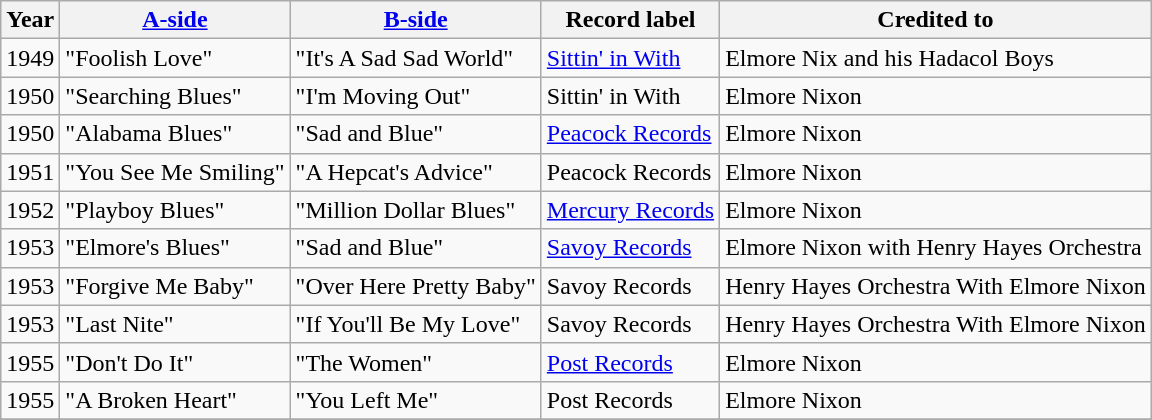<table class="wikitable sortable" border="1">
<tr>
<th>Year</th>
<th><a href='#'>A-side</a></th>
<th><a href='#'>B-side</a></th>
<th>Record label</th>
<th>Credited to</th>
</tr>
<tr>
<td>1949</td>
<td>"Foolish Love"</td>
<td>"It's A Sad Sad World"</td>
<td><a href='#'>Sittin' in With</a></td>
<td>Elmore Nix and his Hadacol Boys</td>
</tr>
<tr>
<td>1950</td>
<td>"Searching Blues"</td>
<td>"I'm Moving Out"</td>
<td>Sittin' in With</td>
<td>Elmore Nixon</td>
</tr>
<tr>
<td>1950</td>
<td>"Alabama Blues"</td>
<td>"Sad and Blue"</td>
<td><a href='#'>Peacock Records</a></td>
<td>Elmore Nixon</td>
</tr>
<tr>
<td>1951</td>
<td>"You See Me Smiling"</td>
<td>"A Hepcat's Advice"</td>
<td>Peacock Records</td>
<td>Elmore Nixon</td>
</tr>
<tr>
<td>1952</td>
<td>"Playboy Blues"</td>
<td>"Million Dollar Blues"</td>
<td><a href='#'>Mercury Records</a></td>
<td>Elmore Nixon</td>
</tr>
<tr>
<td>1953</td>
<td>"Elmore's Blues"</td>
<td>"Sad and Blue"</td>
<td><a href='#'>Savoy Records</a></td>
<td>Elmore Nixon with Henry Hayes Orchestra</td>
</tr>
<tr>
<td>1953</td>
<td>"Forgive Me Baby"</td>
<td>"Over Here Pretty Baby"</td>
<td>Savoy Records</td>
<td>Henry Hayes Orchestra With Elmore Nixon</td>
</tr>
<tr>
<td>1953</td>
<td>"Last Nite"</td>
<td>"If You'll Be My Love"</td>
<td>Savoy Records</td>
<td>Henry Hayes Orchestra With Elmore Nixon</td>
</tr>
<tr>
<td>1955</td>
<td>"Don't Do It"</td>
<td>"The Women"</td>
<td><a href='#'>Post Records</a></td>
<td>Elmore Nixon</td>
</tr>
<tr>
<td>1955</td>
<td>"A Broken Heart"</td>
<td>"You Left Me"</td>
<td>Post Records</td>
<td>Elmore Nixon</td>
</tr>
<tr>
</tr>
</table>
